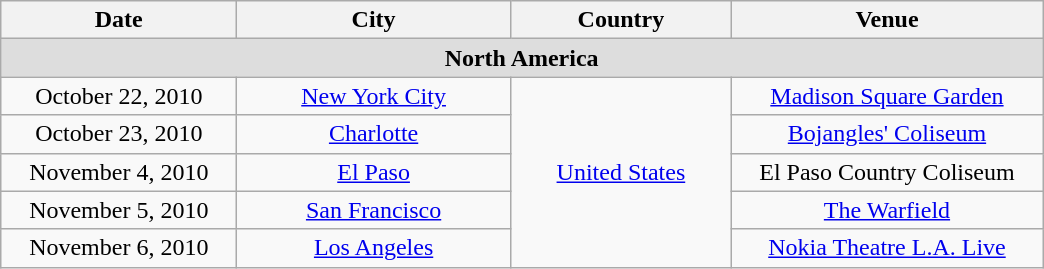<table class="wikitable" style="text-align:center;">
<tr>
<th width="150">Date</th>
<th width="175">City</th>
<th width="140">Country</th>
<th width="200">Venue</th>
</tr>
<tr bgcolor="#DDDDDD">
<td colspan=4><strong>North America</strong></td>
</tr>
<tr>
<td>October 22, 2010</td>
<td><a href='#'>New York City</a></td>
<td rowspan="5"><a href='#'>United States</a></td>
<td><a href='#'>Madison Square Garden</a></td>
</tr>
<tr>
<td>October 23, 2010</td>
<td><a href='#'>Charlotte</a></td>
<td><a href='#'>Bojangles' Coliseum</a></td>
</tr>
<tr>
<td>November 4, 2010</td>
<td><a href='#'>El Paso</a></td>
<td>El Paso Country Coliseum</td>
</tr>
<tr>
<td>November 5, 2010</td>
<td><a href='#'>San Francisco</a></td>
<td><a href='#'>The Warfield</a></td>
</tr>
<tr>
<td>November 6, 2010</td>
<td><a href='#'>Los Angeles</a></td>
<td><a href='#'>Nokia Theatre L.A. Live</a></td>
</tr>
</table>
